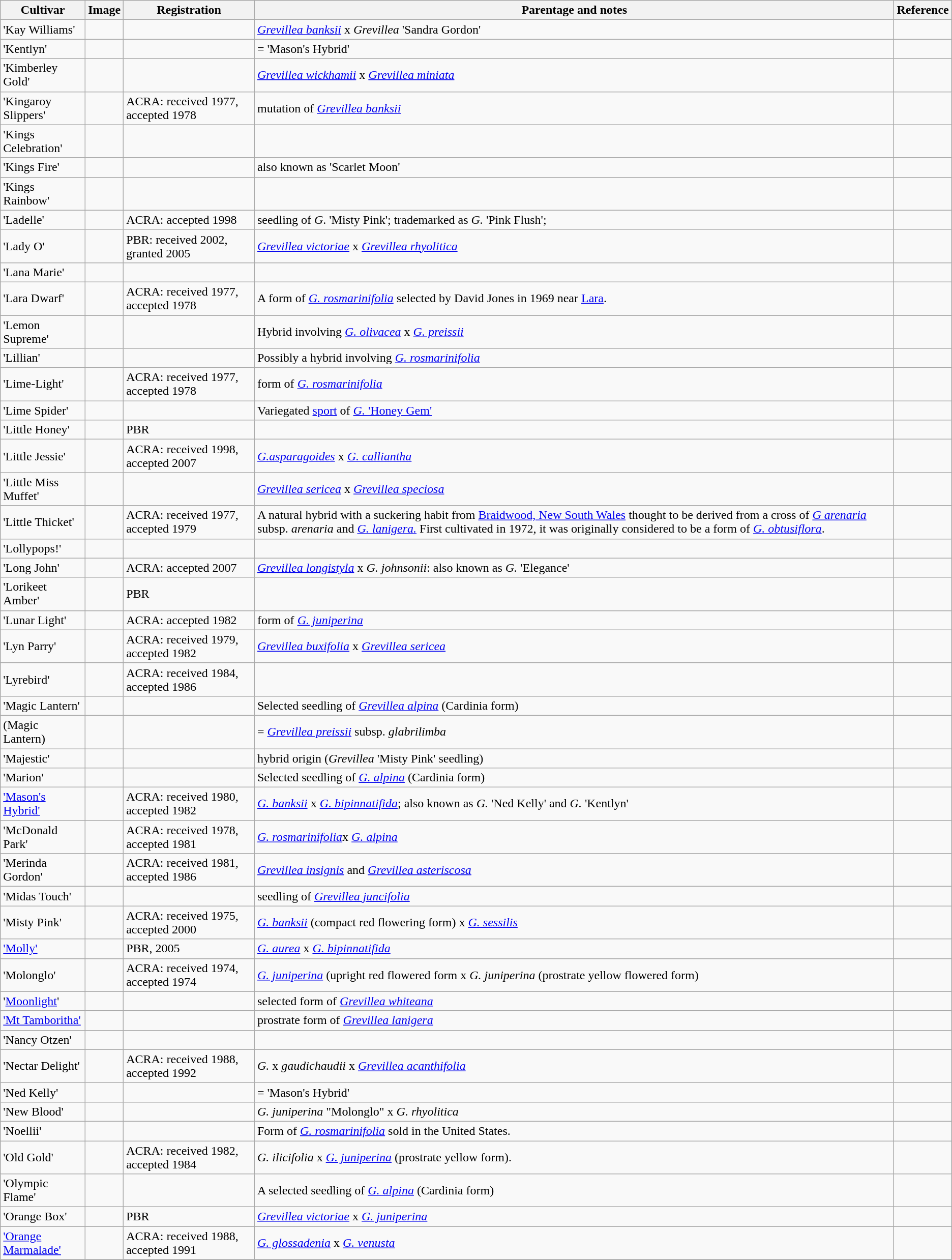<table class="wikitable">
<tr>
<th>Cultivar</th>
<th>Image</th>
<th>Registration</th>
<th>Parentage and notes</th>
<th>Reference</th>
</tr>
<tr>
<td>'Kay Williams'</td>
<td></td>
<td></td>
<td><em><a href='#'>Grevillea banksii</a></em> x <em>Grevillea</em> 'Sandra Gordon'</td>
<td></td>
</tr>
<tr>
<td>'Kentlyn'</td>
<td></td>
<td></td>
<td>= 'Mason's Hybrid'</td>
<td></td>
</tr>
<tr>
<td>'Kimberley Gold'</td>
<td></td>
<td></td>
<td><em><a href='#'>Grevillea wickhamii</a></em> x <em><a href='#'>Grevillea miniata</a></em></td>
<td></td>
</tr>
<tr>
<td>'Kingaroy Slippers'</td>
<td></td>
<td>ACRA: received 1977, accepted 1978</td>
<td>mutation of <em><a href='#'>Grevillea banksii</a></em></td>
<td> </td>
</tr>
<tr>
<td>'Kings Celebration'</td>
<td></td>
<td></td>
<td></td>
<td></td>
</tr>
<tr>
<td>'Kings Fire'</td>
<td></td>
<td></td>
<td>also known as 'Scarlet Moon'</td>
<td></td>
</tr>
<tr>
<td>'Kings Rainbow'</td>
<td></td>
<td></td>
<td></td>
<td></td>
</tr>
<tr>
<td>'Ladelle'</td>
<td></td>
<td>ACRA: accepted 1998</td>
<td>seedling of <em>G</em>. 'Misty Pink'; trademarked as <em>G.</em> 'Pink Flush';</td>
<td> </td>
</tr>
<tr>
<td>'Lady O'</td>
<td></td>
<td>PBR: received 2002, granted 2005</td>
<td><em><a href='#'>Grevillea victoriae</a></em> x <em><a href='#'>Grevillea rhyolitica</a></em></td>
<td></td>
</tr>
<tr>
<td>'Lana Marie'</td>
<td></td>
<td></td>
<td></td>
<td></td>
</tr>
<tr>
<td>'Lara Dwarf'</td>
<td></td>
<td>ACRA: received 1977, accepted 1978</td>
<td>A form of <em><a href='#'>G. rosmarinifolia</a></em> selected by David Jones in 1969 near <a href='#'>Lara</a>.</td>
<td>  </td>
</tr>
<tr>
<td>'Lemon Supreme'</td>
<td></td>
<td></td>
<td>Hybrid involving <em><a href='#'>G. olivacea</a></em> x <em><a href='#'>G. preissii</a></em></td>
<td></td>
</tr>
<tr>
<td>'Lillian'</td>
<td></td>
<td></td>
<td>Possibly a hybrid involving <em><a href='#'>G. rosmarinifolia</a></em></td>
<td></td>
</tr>
<tr>
<td>'Lime-Light'</td>
<td></td>
<td>ACRA: received 1977, accepted 1978</td>
<td>form of <em><a href='#'>G. rosmarinifolia</a></em></td>
<td></td>
</tr>
<tr>
<td>'Lime Spider'</td>
<td></td>
<td></td>
<td>Variegated <a href='#'>sport</a> of  <a href='#'><em>G.</em> 'Honey Gem'</a></td>
<td></td>
</tr>
<tr>
<td>'Little Honey'</td>
<td></td>
<td>PBR</td>
<td></td>
<td></td>
</tr>
<tr>
<td>'Little Jessie'</td>
<td></td>
<td>ACRA: received 1998, accepted 2007</td>
<td><em><a href='#'>G.asparagoides</a></em>  x <em><a href='#'>G. calliantha</a></em></td>
<td></td>
</tr>
<tr>
<td>'Little Miss Muffet'</td>
<td></td>
<td></td>
<td><em><a href='#'>Grevillea sericea</a></em> x <em><a href='#'>Grevillea speciosa</a></em></td>
<td><br> </td>
</tr>
<tr>
<td>'Little Thicket'</td>
<td></td>
<td>ACRA: received 1977, accepted 1979</td>
<td>A natural hybrid with a suckering habit from  <a href='#'>Braidwood, New South Wales</a> thought to be derived from a cross of <a href='#'><em>G arenaria</em></a> subsp. <em>arenaria</em> and <em><a href='#'>G. lanigera.</a></em> First cultivated in 1972, it was originally considered to be a form of <a href='#'><em>G. obtusiflora</em></a>.</td>
<td> </td>
</tr>
<tr>
<td>'Lollypops!'</td>
<td></td>
<td></td>
<td></td>
<td></td>
</tr>
<tr>
<td>'Long John'</td>
<td></td>
<td>ACRA: accepted 2007</td>
<td><em><a href='#'>Grevillea longistyla</a></em> x <em>G. johnsonii</em>: also known as <em>G.</em> 'Elegance'</td>
<td></td>
</tr>
<tr>
<td>'Lorikeet Amber'</td>
<td></td>
<td>PBR</td>
<td></td>
<td></td>
</tr>
<tr>
<td>'Lunar Light'</td>
<td></td>
<td>ACRA: accepted 1982</td>
<td>form of <em><a href='#'>G. juniperina</a></em></td>
<td></td>
</tr>
<tr>
<td>'Lyn Parry'</td>
<td></td>
<td>ACRA: received 1979, accepted 1982</td>
<td><em><a href='#'>Grevillea buxifolia</a></em> x <em><a href='#'>Grevillea sericea</a></em></td>
<td> </td>
</tr>
<tr>
<td>'Lyrebird'</td>
<td></td>
<td>ACRA: received 1984, accepted 1986</td>
<td></td>
<td> </td>
</tr>
<tr>
<td>'Magic Lantern'</td>
<td></td>
<td></td>
<td>Selected seedling of <em><a href='#'>Grevillea alpina</a></em> (Cardinia form)</td>
<td></td>
</tr>
<tr>
<td>(Magic Lantern)</td>
<td></td>
<td></td>
<td>= <em><a href='#'>Grevillea preissii</a> </em>subsp. <em>glabrilimba</em></td>
<td></td>
</tr>
<tr>
<td>'Majestic'</td>
<td></td>
<td></td>
<td>hybrid origin (<em>Grevillea</em> 'Misty Pink' seedling)</td>
<td></td>
</tr>
<tr>
<td>'Marion'</td>
<td></td>
<td></td>
<td>Selected seedling of <em><a href='#'>G. alpina</a></em> (Cardinia form)</td>
<td></td>
</tr>
<tr>
<td><a href='#'>'Mason's Hybrid'</a></td>
<td></td>
<td>ACRA: received 1980, accepted 1982</td>
<td><em><a href='#'>G. banksii</a></em> x <em><a href='#'>G. bipinnatifida</a></em>; also known as <em>G.</em> 'Ned Kelly' and <em>G.</em> 'Kentlyn'</td>
<td> </td>
</tr>
<tr>
<td>'McDonald Park'</td>
<td></td>
<td>ACRA: received 1978, accepted 1981</td>
<td><em><a href='#'>G. rosmarinifolia</a></em>x <em><a href='#'>G. alpina</a></em></td>
<td> </td>
</tr>
<tr>
<td>'Merinda Gordon'</td>
<td></td>
<td>ACRA: received 1981, accepted 1986</td>
<td><em><a href='#'>Grevillea insignis</a></em> and <em><a href='#'>Grevillea asteriscosa</a></em></td>
<td> </td>
</tr>
<tr>
<td>'Midas Touch'</td>
<td></td>
<td></td>
<td>seedling of <em><a href='#'>Grevillea juncifolia</a></em></td>
<td></td>
</tr>
<tr>
<td>'Misty Pink'</td>
<td></td>
<td>ACRA: received 1975, accepted 2000</td>
<td><em><a href='#'>G. banksii</a></em> (compact red flowering form) x <em><a href='#'>G. sessilis</a></em></td>
<td></td>
</tr>
<tr>
<td><a href='#'>'Molly'</a></td>
<td></td>
<td>PBR, 2005</td>
<td><em><a href='#'>G. aurea</a></em> x <em><a href='#'>G. bipinnatifida</a></em></td>
<td></td>
</tr>
<tr>
<td>'Molonglo'</td>
<td></td>
<td>ACRA: received 1974, accepted 1974</td>
<td><em><a href='#'>G. juniperina</a></em> (upright red flowered form  x <em>G. juniperina</em> (prostrate yellow flowered  form)</td>
<td></td>
</tr>
<tr>
<td>'<a href='#'>Moonlight</a>'</td>
<td></td>
<td></td>
<td>selected form of <em><a href='#'>Grevillea whiteana</a></em></td>
<td></td>
</tr>
<tr>
<td><a href='#'>'Mt Tamboritha'</a></td>
<td></td>
<td></td>
<td>prostrate form of <em><a href='#'>Grevillea lanigera</a></em></td>
<td></td>
</tr>
<tr>
<td>'Nancy Otzen'</td>
<td></td>
<td></td>
<td></td>
<td></td>
</tr>
<tr>
<td>'Nectar Delight'</td>
<td></td>
<td>ACRA: received 1988, accepted 1992</td>
<td><em>G.</em> x <em>gaudichaudii</em> x <em><a href='#'>Grevillea acanthifolia</a></em></td>
<td></td>
</tr>
<tr>
<td>'Ned Kelly'</td>
<td></td>
<td></td>
<td>= 'Mason's Hybrid'</td>
<td></td>
</tr>
<tr>
<td>'New Blood'</td>
<td></td>
<td></td>
<td><em>G. juniperina</em> "Molonglo" x <em>G. rhyolitica</em></td>
<td></td>
</tr>
<tr>
<td>'Noellii'</td>
<td></td>
<td></td>
<td>Form of <em><a href='#'>G. rosmarinifolia</a></em> sold in the United States.</td>
<td></td>
</tr>
<tr>
<td>'Old Gold'</td>
<td></td>
<td>ACRA: received 1982, accepted 1984</td>
<td><em>G. ilicifolia</em> x <em><a href='#'>G. juniperina</a></em> (prostrate yellow form).</td>
<td> </td>
</tr>
<tr>
<td>'Olympic Flame'</td>
<td></td>
<td></td>
<td>A selected seedling of <em><a href='#'>G. alpina</a></em> (Cardinia form)</td>
<td></td>
</tr>
<tr>
<td>'Orange Box'</td>
<td></td>
<td>PBR </td>
<td><em><a href='#'>Grevillea victoriae</a></em> x <em><a href='#'>G. juniperina</a></em></td>
<td></td>
</tr>
<tr>
<td><a href='#'>'Orange Marmalade'</a></td>
<td></td>
<td>ACRA: received 1988, accepted 1991</td>
<td><em><a href='#'>G. glossadenia</a></em> x <em><a href='#'>G. venusta</a></em></td>
<td></td>
</tr>
<tr>
</tr>
</table>
